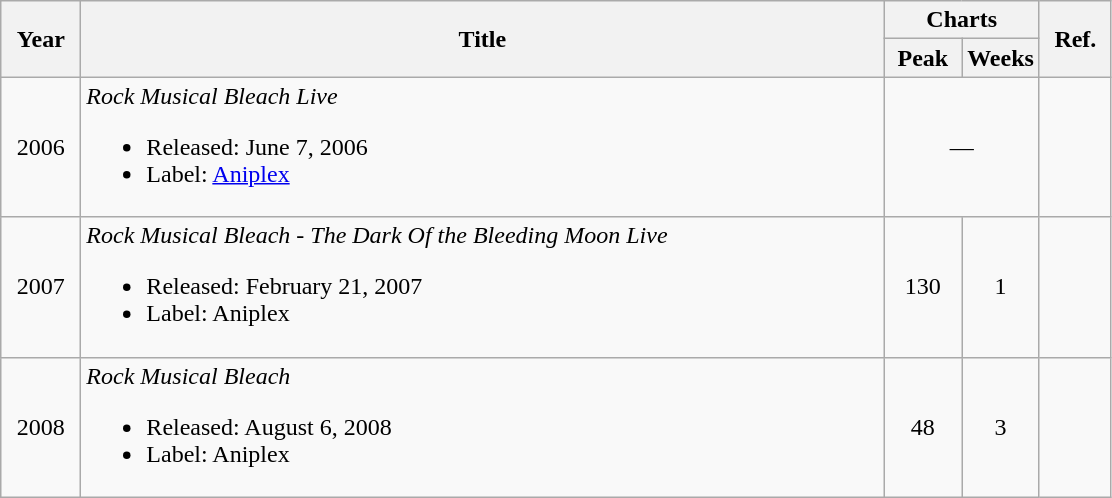<table class="wikitable">
<tr>
<th rowspan="2">Year</th>
<th rowspan="2">Title</th>
<th colspan="2">Charts</th>
<th rowspan="2">Ref.</th>
</tr>
<tr>
<th style="width:7%;">Peak</th>
<th style="width:7%;">Weeks</th>
</tr>
<tr>
<td style="text-align:center;">2006</td>
<td align="left"><em>Rock Musical Bleach Live</em><br><ul><li>Released: June 7, 2006</li><li>Label: <a href='#'>Aniplex</a></li></ul></td>
<td style="text-align:center;" colspan="2">—</td>
<td style="text-align:center;"></td>
</tr>
<tr>
<td style="text-align:center;">2007</td>
<td align="left"><em>Rock Musical Bleach - The Dark Of the Bleeding Moon Live</em><br><ul><li>Released: February 21, 2007</li><li>Label: Aniplex</li></ul></td>
<td style="text-align:center;">130</td>
<td style="text-align:center;">1</td>
<td style="text-align:center;"></td>
</tr>
<tr>
<td style="text-align:center;">2008</td>
<td align="left"><em>Rock Musical Bleach</em><br><ul><li>Released: August 6, 2008</li><li>Label: Aniplex</li></ul></td>
<td style="text-align:center;">48</td>
<td style="text-align:center;">3</td>
<td style="text-align:center;"></td>
</tr>
</table>
